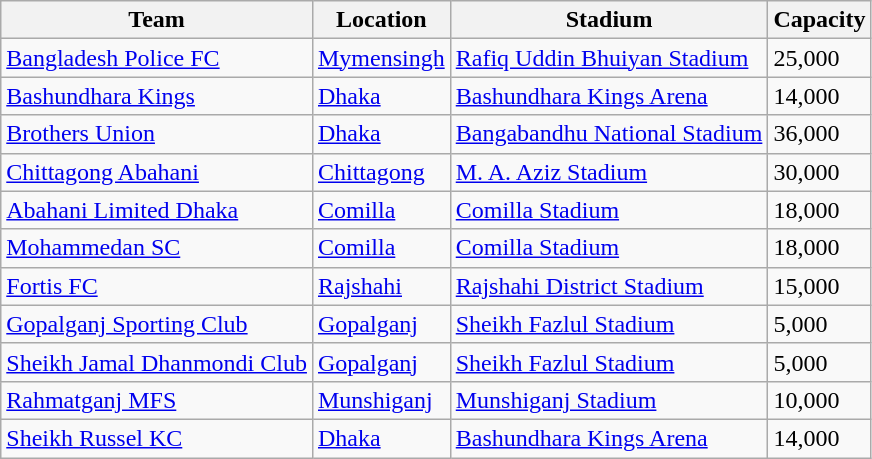<table class="wikitable sortable">
<tr>
<th>Team</th>
<th>Location</th>
<th>Stadium</th>
<th>Capacity</th>
</tr>
<tr>
<td><a href='#'>Bangladesh Police FC</a></td>
<td><a href='#'>Mymensingh</a></td>
<td><a href='#'>Rafiq Uddin Bhuiyan Stadium</a></td>
<td>25,000</td>
</tr>
<tr>
<td><a href='#'>Bashundhara Kings</a></td>
<td><a href='#'>Dhaka</a></td>
<td><a href='#'>Bashundhara Kings Arena</a></td>
<td>14,000</td>
</tr>
<tr>
<td><a href='#'>Brothers Union</a></td>
<td><a href='#'>Dhaka</a></td>
<td><a href='#'>Bangabandhu National Stadium</a></td>
<td>36,000</td>
</tr>
<tr>
<td><a href='#'>Chittagong Abahani</a></td>
<td><a href='#'>Chittagong</a></td>
<td><a href='#'>M. A. Aziz Stadium</a></td>
<td>30,000</td>
</tr>
<tr>
<td><a href='#'>Abahani Limited Dhaka</a></td>
<td><a href='#'>Comilla</a></td>
<td><a href='#'>Comilla Stadium</a></td>
<td>18,000</td>
</tr>
<tr>
<td><a href='#'>Mohammedan SC</a></td>
<td><a href='#'>Comilla</a></td>
<td><a href='#'>Comilla Stadium</a></td>
<td>18,000</td>
</tr>
<tr>
<td><a href='#'>Fortis FC</a></td>
<td><a href='#'>Rajshahi</a></td>
<td><a href='#'>Rajshahi District Stadium</a></td>
<td>15,000</td>
</tr>
<tr>
<td><a href='#'>Gopalganj Sporting Club</a></td>
<td><a href='#'>Gopalganj</a></td>
<td><a href='#'>Sheikh Fazlul Stadium</a></td>
<td>5,000</td>
</tr>
<tr>
<td><a href='#'>Sheikh Jamal Dhanmondi Club</a></td>
<td><a href='#'>Gopalganj</a></td>
<td><a href='#'>Sheikh Fazlul Stadium</a></td>
<td>5,000</td>
</tr>
<tr>
<td><a href='#'>Rahmatganj MFS</a></td>
<td><a href='#'>Munshiganj</a></td>
<td><a href='#'>Munshiganj Stadium</a></td>
<td>10,000</td>
</tr>
<tr>
<td><a href='#'>Sheikh Russel KC</a></td>
<td><a href='#'>Dhaka</a></td>
<td><a href='#'>Bashundhara Kings Arena</a></td>
<td>14,000</td>
</tr>
</table>
